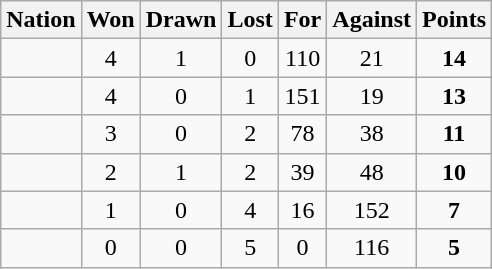<table class="wikitable" style="text-align: center;">
<tr>
<th>Nation</th>
<th>Won</th>
<th>Drawn</th>
<th>Lost</th>
<th>For</th>
<th>Against</th>
<th>Points</th>
</tr>
<tr>
<td align="left"></td>
<td>4</td>
<td>1</td>
<td>0</td>
<td>110</td>
<td>21</td>
<td><strong>14</strong></td>
</tr>
<tr>
<td align="left"></td>
<td>4</td>
<td>0</td>
<td>1</td>
<td>151</td>
<td>19</td>
<td><strong>13</strong></td>
</tr>
<tr>
<td align="left"></td>
<td>3</td>
<td>0</td>
<td>2</td>
<td>78</td>
<td>38</td>
<td><strong>11</strong></td>
</tr>
<tr>
<td align="left"></td>
<td>2</td>
<td>1</td>
<td>2</td>
<td>39</td>
<td>48</td>
<td><strong>10</strong></td>
</tr>
<tr>
<td align="left"></td>
<td>1</td>
<td>0</td>
<td>4</td>
<td>16</td>
<td>152</td>
<td><strong>7</strong></td>
</tr>
<tr>
<td align="left"></td>
<td>0</td>
<td>0</td>
<td>5</td>
<td>0</td>
<td>116</td>
<td><strong>5</strong></td>
</tr>
</table>
